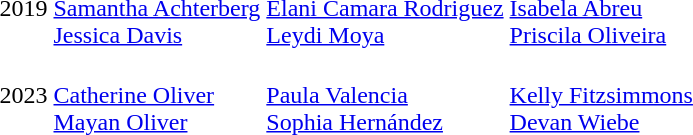<table>
<tr>
<td>2019<br></td>
<td><br><a href='#'>Samantha Achterberg</a><br><a href='#'>Jessica Davis</a></td>
<td><br><a href='#'>Elani Camara Rodriguez</a><br><a href='#'>Leydi Moya</a></td>
<td><br><a href='#'>Isabela Abreu</a><br><a href='#'>Priscila Oliveira</a></td>
</tr>
<tr>
<td>2023<br></td>
<td><br><a href='#'>Catherine Oliver</a><br><a href='#'>Mayan Oliver</a></td>
<td><br><a href='#'>Paula Valencia</a><br><a href='#'>Sophia Hernández</a></td>
<td><br><a href='#'>Kelly Fitzsimmons</a><br><a href='#'>Devan Wiebe</a></td>
</tr>
</table>
